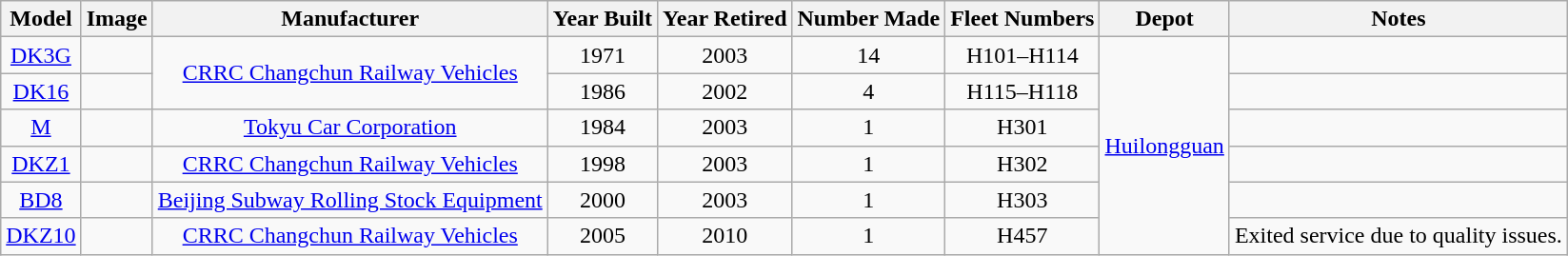<table class="wikitable" style="border-collapse: collapse; text-align: center;">
<tr>
<th>Model</th>
<th>Image</th>
<th>Manufacturer</th>
<th>Year Built</th>
<th>Year Retired</th>
<th>Number Made</th>
<th>Fleet Numbers</th>
<th>Depot</th>
<th>Notes</th>
</tr>
<tr>
<td><a href='#'>DK3G</a></td>
<td></td>
<td rowspan=2><a href='#'>CRRC Changchun Railway Vehicles</a></td>
<td>1971</td>
<td>2003</td>
<td>14</td>
<td>H101–H114</td>
<td rowspan=7><a href='#'>Huilongguan</a></td>
<td></td>
</tr>
<tr>
<td><a href='#'>DK16</a></td>
<td></td>
<td>1986</td>
<td>2002</td>
<td>4</td>
<td>H115–H118</td>
<td></td>
</tr>
<tr>
<td><a href='#'>M</a></td>
<td></td>
<td><a href='#'>Tokyu Car Corporation</a></td>
<td>1984</td>
<td>2003</td>
<td>1</td>
<td>H301</td>
<td></td>
</tr>
<tr>
<td><a href='#'>DKZ1</a></td>
<td></td>
<td><a href='#'>CRRC Changchun Railway Vehicles</a></td>
<td>1998</td>
<td>2003</td>
<td>1</td>
<td>H302</td>
<td></td>
</tr>
<tr>
<td><a href='#'>BD8</a></td>
<td></td>
<td><a href='#'>Beijing Subway Rolling Stock Equipment</a></td>
<td>2000</td>
<td>2003</td>
<td>1</td>
<td>H303</td>
<td></td>
</tr>
<tr>
<td><a href='#'>DKZ10</a></td>
<td></td>
<td><a href='#'>CRRC Changchun Railway Vehicles</a></td>
<td>2005</td>
<td>2010</td>
<td>1</td>
<td>H457</td>
<td>Exited service due to quality issues.</td>
</tr>
</table>
